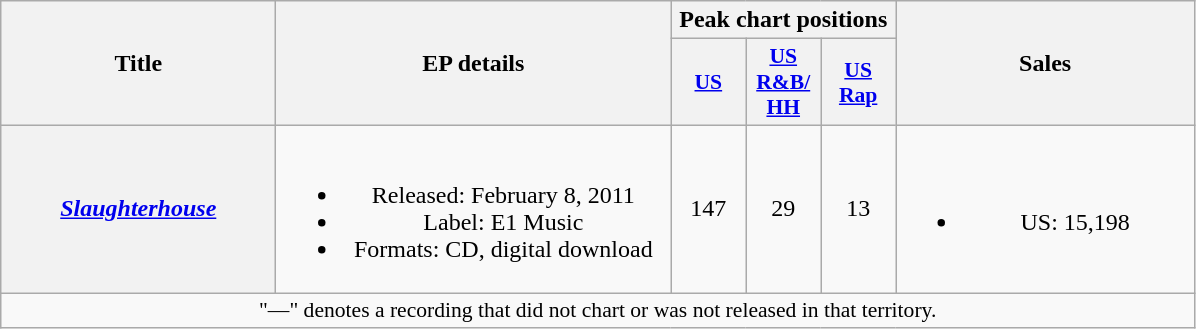<table class="wikitable plainrowheaders" style="text-align:center;">
<tr>
<th scope="col" rowspan="2" style="width:11em;">Title</th>
<th scope="col" rowspan="2" style="width:16em;">EP details</th>
<th scope="col" colspan="3">Peak chart positions</th>
<th scope="col" rowspan="2" style="width:12em;">Sales</th>
</tr>
<tr>
<th scope="col" style="width:3em;font-size:90%;"><a href='#'>US</a></th>
<th scope="col" style="width:3em;font-size:90%;"><a href='#'>US R&B/<br>HH</a></th>
<th scope="col" style="width:3em;font-size:90%;"><a href='#'>US <br>Rap</a></th>
</tr>
<tr>
<th scope="row"><em><a href='#'>Slaughterhouse</a></em></th>
<td><br><ul><li>Released: February 8, 2011</li><li>Label: E1 Music</li><li>Formats: CD, digital download</li></ul></td>
<td>147</td>
<td>29</td>
<td>13</td>
<td><br><ul><li>US: 15,198</li></ul></td>
</tr>
<tr>
<td colspan="6" style="font-size:90%">"—" denotes a recording that did not chart or was not released in that territory.</td>
</tr>
</table>
